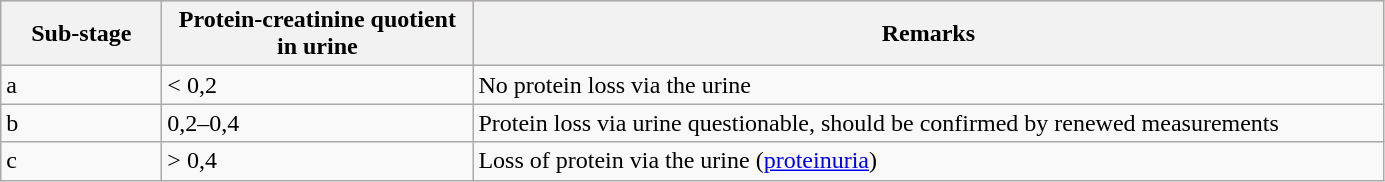<table class="wikitable" align="center" style="clear:both">
<tr style="background:#FFCBCB;">
<th width="100">Sub-stage</th>
<th width="200">Protein-creatinine quotient in urine</th>
<th width="600">Remarks</th>
</tr>
<tr>
<td>a</td>
<td>< 0,2</td>
<td>No protein loss via the urine</td>
</tr>
<tr>
<td>b</td>
<td>0,2–0,4</td>
<td>Protein loss via urine questionable, should be confirmed by renewed measurements</td>
</tr>
<tr>
<td>c</td>
<td>> 0,4</td>
<td>Loss of protein via the urine (<a href='#'>proteinuria</a>)</td>
</tr>
</table>
